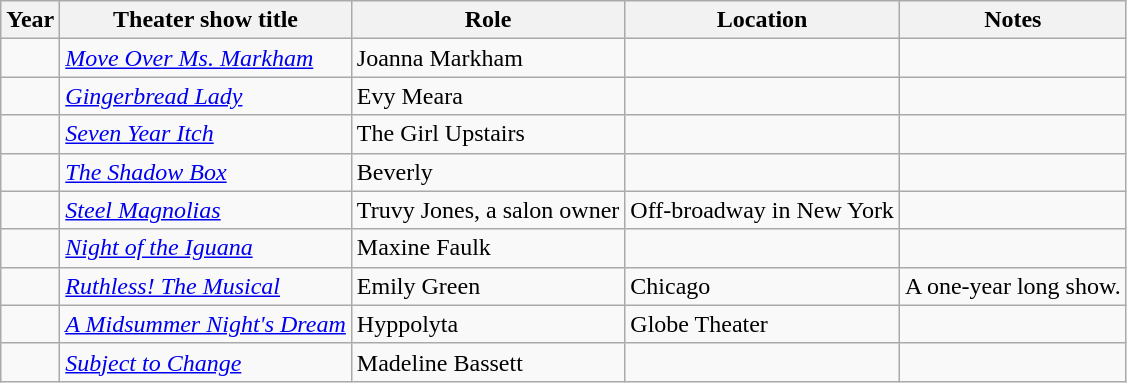<table class="wikitable sortable">
<tr>
<th>Year</th>
<th>Theater show title</th>
<th>Role</th>
<th>Location</th>
<th>Notes</th>
</tr>
<tr>
<td></td>
<td><em><a href='#'>Move Over Ms. Markham</a></em></td>
<td>Joanna Markham</td>
<td></td>
<td></td>
</tr>
<tr>
<td></td>
<td><em><a href='#'>Gingerbread Lady</a></em></td>
<td>Evy Meara</td>
<td></td>
<td></td>
</tr>
<tr>
<td></td>
<td><em><a href='#'>Seven Year Itch</a></em></td>
<td>The Girl Upstairs</td>
<td></td>
<td></td>
</tr>
<tr>
<td></td>
<td><em><a href='#'>The Shadow Box</a></em></td>
<td>Beverly</td>
<td></td>
<td></td>
</tr>
<tr>
<td></td>
<td><em><a href='#'>Steel Magnolias</a></em></td>
<td>Truvy Jones, a salon owner</td>
<td>Off-broadway in New York</td>
<td></td>
</tr>
<tr>
<td></td>
<td><em><a href='#'>Night of the Iguana</a></em></td>
<td>Maxine Faulk</td>
<td></td>
<td></td>
</tr>
<tr>
<td></td>
<td><em><a href='#'>Ruthless! The Musical</a></em></td>
<td>Emily Green</td>
<td>Chicago</td>
<td>A one-year long show.</td>
</tr>
<tr>
<td></td>
<td><em><a href='#'>A Midsummer Night's Dream</a></em></td>
<td>Hyppolyta</td>
<td>Globe Theater</td>
<td></td>
</tr>
<tr>
<td></td>
<td><em><a href='#'>Subject to Change</a></em></td>
<td>Madeline Bassett</td>
<td></td>
<td></td>
</tr>
</table>
